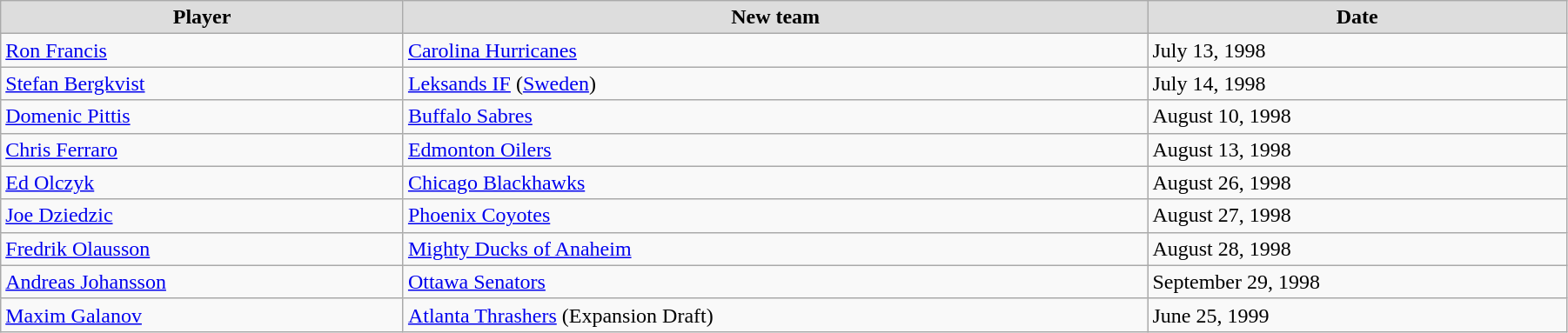<table class="wikitable" style="width:95%;">
<tr style="text-align:center; background:#ddd;">
<td><strong>Player</strong></td>
<td><strong>New team</strong></td>
<td><strong>Date</strong></td>
</tr>
<tr>
<td><a href='#'>Ron Francis</a></td>
<td><a href='#'>Carolina Hurricanes</a></td>
<td>July 13, 1998</td>
</tr>
<tr>
<td><a href='#'>Stefan Bergkvist</a></td>
<td><a href='#'>Leksands IF</a> (<a href='#'>Sweden</a>)</td>
<td>July 14, 1998</td>
</tr>
<tr>
<td><a href='#'>Domenic Pittis</a></td>
<td><a href='#'>Buffalo Sabres</a></td>
<td>August 10, 1998</td>
</tr>
<tr>
<td><a href='#'>Chris Ferraro</a></td>
<td><a href='#'>Edmonton Oilers</a></td>
<td>August 13, 1998</td>
</tr>
<tr>
<td><a href='#'>Ed Olczyk</a></td>
<td><a href='#'>Chicago Blackhawks</a></td>
<td>August 26, 1998</td>
</tr>
<tr>
<td><a href='#'>Joe Dziedzic</a></td>
<td><a href='#'>Phoenix Coyotes</a></td>
<td>August 27, 1998</td>
</tr>
<tr>
<td><a href='#'>Fredrik Olausson</a></td>
<td><a href='#'>Mighty Ducks of Anaheim</a></td>
<td>August 28, 1998</td>
</tr>
<tr>
<td><a href='#'>Andreas Johansson</a></td>
<td><a href='#'>Ottawa Senators</a></td>
<td>September 29, 1998</td>
</tr>
<tr>
<td><a href='#'>Maxim Galanov</a></td>
<td><a href='#'>Atlanta Thrashers</a> (Expansion Draft)</td>
<td>June 25, 1999</td>
</tr>
</table>
